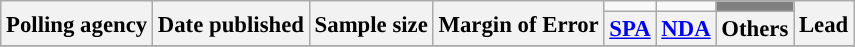<table class="wikitable" style="text-align:center;font-size:95%;line-height:16px;">
<tr>
<th rowspan="2">Polling agency</th>
<th rowspan="2">Date published</th>
<th rowspan="2">Sample size</th>
<th rowspan="2">Margin of Error</th>
<td></td>
<td></td>
<td style="background:grey;"></td>
<th rowspan="2">Lead</th>
</tr>
<tr>
<th><a href='#'>SPA</a></th>
<th><a href='#'>NDA</a></th>
<th>Others</th>
</tr>
<tr>
</tr>
</table>
